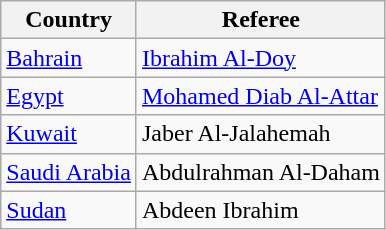<table class="wikitable">
<tr>
<th>Country</th>
<th>Referee</th>
</tr>
<tr>
<td> <a href='#'>Bahrain</a></td>
<td><a href='#'>Ibrahim Al-Doy</a></td>
</tr>
<tr>
<td> <a href='#'>Egypt</a></td>
<td><a href='#'>Mohamed Diab Al-Attar</a></td>
</tr>
<tr>
<td> <a href='#'>Kuwait</a></td>
<td>Jaber Al-Jalahemah</td>
</tr>
<tr>
<td> <a href='#'>Saudi Arabia</a></td>
<td>Abdulrahman Al-Daham</td>
</tr>
<tr>
<td> <a href='#'>Sudan</a></td>
<td>Abdeen Ibrahim</td>
</tr>
</table>
